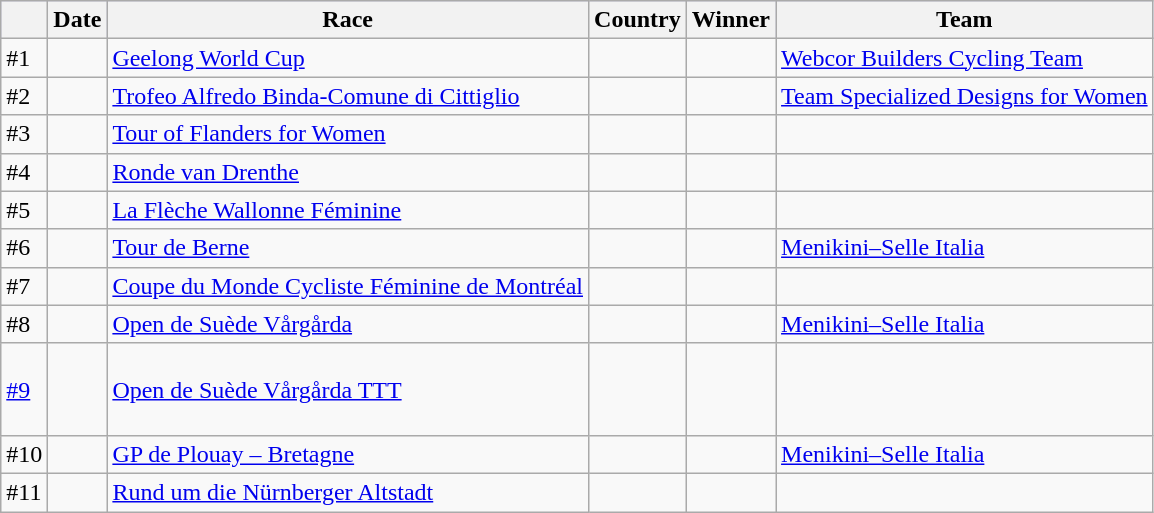<table class="wikitable sortable">
<tr style="background:#ccccff;">
<th></th>
<th>Date</th>
<th>Race</th>
<th>Country</th>
<th>Winner</th>
<th>Team</th>
</tr>
<tr>
<td>#1</td>
<td></td>
<td><a href='#'>Geelong World Cup</a></td>
<td></td>
<td></td>
<td><a href='#'>Webcor Builders Cycling Team</a></td>
</tr>
<tr>
<td>#2</td>
<td></td>
<td><a href='#'>Trofeo Alfredo Binda-Comune di Cittiglio</a></td>
<td></td>
<td></td>
<td><a href='#'>Team Specialized Designs for Women</a></td>
</tr>
<tr>
<td>#3</td>
<td></td>
<td><a href='#'>Tour of Flanders for Women</a></td>
<td></td>
<td></td>
<td></td>
</tr>
<tr>
<td>#4</td>
<td></td>
<td><a href='#'>Ronde van Drenthe</a></td>
<td></td>
<td></td>
<td></td>
</tr>
<tr>
<td>#5</td>
<td></td>
<td><a href='#'>La Flèche Wallonne Féminine</a></td>
<td></td>
<td></td>
<td></td>
</tr>
<tr>
<td>#6</td>
<td></td>
<td><a href='#'>Tour de Berne</a></td>
<td></td>
<td></td>
<td><a href='#'>Menikini–Selle Italia</a></td>
</tr>
<tr>
<td>#7</td>
<td></td>
<td><a href='#'>Coupe du Monde Cycliste Féminine de Montréal</a></td>
<td></td>
<td></td>
<td></td>
</tr>
<tr>
<td>#8</td>
<td></td>
<td><a href='#'>Open de Suède Vårgårda</a></td>
<td></td>
<td></td>
<td><a href='#'>Menikini–Selle Italia</a></td>
</tr>
<tr>
<td><a href='#'>#9</a></td>
<td></td>
<td><a href='#'>Open de Suède Vårgårda TTT</a></td>
<td></td>
<td><br> <br> <br> </td>
<td></td>
</tr>
<tr>
<td>#10</td>
<td></td>
<td><a href='#'>GP de Plouay – Bretagne</a></td>
<td></td>
<td></td>
<td><a href='#'>Menikini–Selle Italia</a></td>
</tr>
<tr>
<td>#11</td>
<td></td>
<td><a href='#'>Rund um die Nürnberger Altstadt</a></td>
<td></td>
<td></td>
<td></td>
</tr>
</table>
